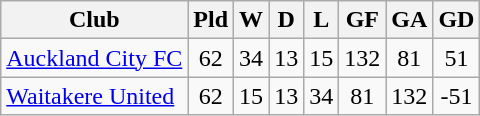<table class="wikitable sortable" style="text-align:center;">
<tr>
<th>Club</th>
<th>Pld</th>
<th>W</th>
<th>D</th>
<th>L</th>
<th>GF</th>
<th>GA</th>
<th>GD</th>
</tr>
<tr>
<td style="text-align:left;"> <a href='#'>Auckland City FC</a></td>
<td>62</td>
<td>34</td>
<td>13</td>
<td>15</td>
<td>132</td>
<td>81</td>
<td>51</td>
</tr>
<tr>
<td style="text-align:left;"> <a href='#'>Waitakere United</a></td>
<td>62</td>
<td>15</td>
<td>13</td>
<td>34</td>
<td>81</td>
<td>132</td>
<td>-51</td>
</tr>
</table>
